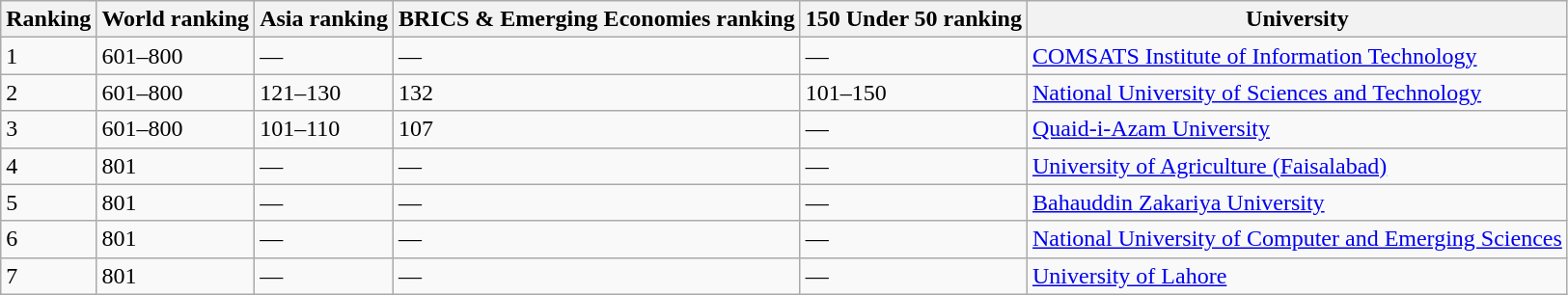<table class="wikitable sortable">
<tr>
<th>Ranking</th>
<th>World ranking</th>
<th>Asia ranking</th>
<th>BRICS & Emerging Economies ranking</th>
<th>150 Under 50 ranking</th>
<th>University</th>
</tr>
<tr>
<td>1</td>
<td>601–800</td>
<td>—</td>
<td>—</td>
<td>—</td>
<td><a href='#'>COMSATS Institute of Information Technology</a></td>
</tr>
<tr>
<td>2</td>
<td>601–800</td>
<td>121–130</td>
<td>132</td>
<td>101–150</td>
<td><a href='#'>National University of Sciences and Technology</a></td>
</tr>
<tr>
<td>3</td>
<td>601–800</td>
<td>101–110</td>
<td>107</td>
<td>—</td>
<td><a href='#'>Quaid-i-Azam University</a></td>
</tr>
<tr>
<td>4</td>
<td>801</td>
<td>—</td>
<td>—</td>
<td>—</td>
<td><a href='#'>University of Agriculture (Faisalabad)</a></td>
</tr>
<tr>
<td>5</td>
<td>801</td>
<td>—</td>
<td>—</td>
<td>—</td>
<td><a href='#'>Bahauddin Zakariya University</a></td>
</tr>
<tr>
<td>6</td>
<td>801</td>
<td>—</td>
<td>—</td>
<td>—</td>
<td><a href='#'>National University of Computer and Emerging Sciences</a></td>
</tr>
<tr>
<td>7</td>
<td>801</td>
<td>—</td>
<td>—</td>
<td>—</td>
<td><a href='#'>University of Lahore</a></td>
</tr>
</table>
